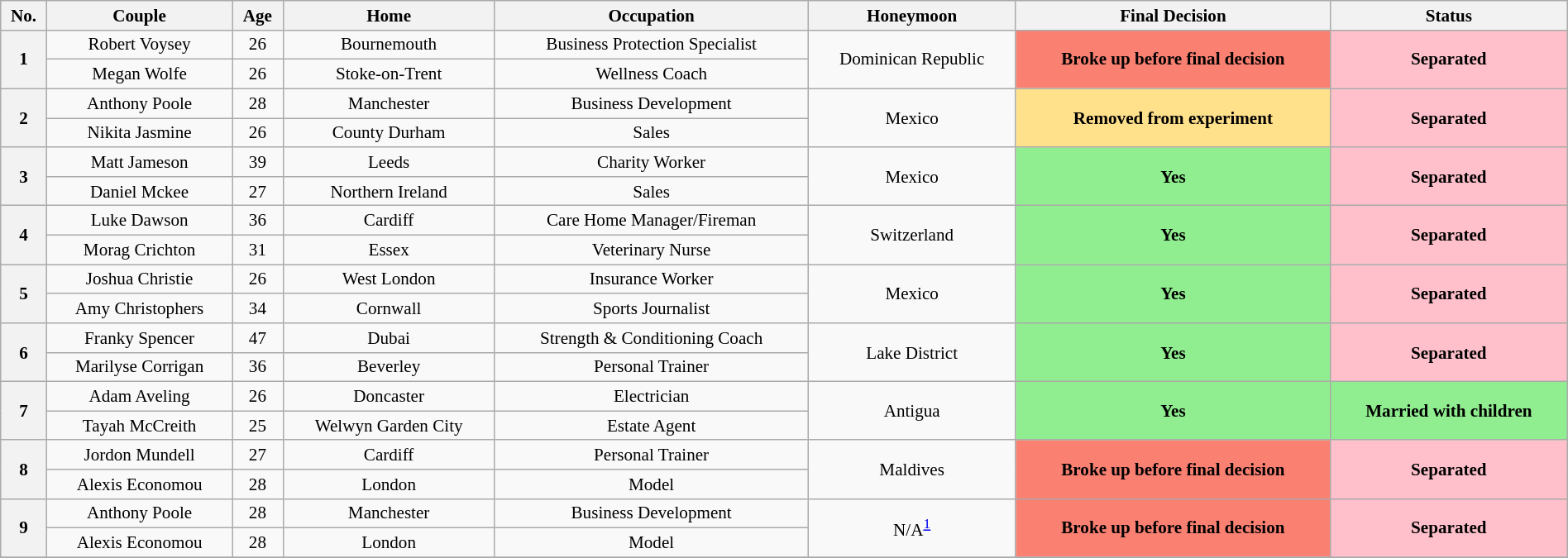<table class="wikitable plainrowheaders" style="text-align:center; width:100%; font-size:88%;">
<tr>
<th>No.</th>
<th>Couple</th>
<th>Age</th>
<th>Home</th>
<th>Occupation</th>
<th>Honeymoon</th>
<th>Final Decision</th>
<th>Status</th>
</tr>
<tr>
<th rowspan="2">1</th>
<td>Robert Voysey</td>
<td>26</td>
<td>Bournemouth</td>
<td>Business Protection Specialist</td>
<td rowspan="2">Dominican Republic</td>
<th rowspan="2" style="background:salmon;">Broke up before final decision</th>
<th rowspan="2" style="background:pink;">Separated</th>
</tr>
<tr>
<td>Megan Wolfe</td>
<td>26</td>
<td>Stoke-on-Trent</td>
<td>Wellness Coach</td>
</tr>
<tr>
<th rowspan="2">2</th>
<td>Anthony Poole</td>
<td>28</td>
<td>Manchester</td>
<td>Business Development</td>
<td rowspan="2">Mexico</td>
<th rowspan="2" style="background:#ffe08b;">Removed from experiment</th>
<th rowspan="2" style="background:pink;">Separated</th>
</tr>
<tr>
<td>Nikita Jasmine</td>
<td>26</td>
<td>County Durham</td>
<td>Sales</td>
</tr>
<tr>
<th rowspan="2">3</th>
<td>Matt Jameson</td>
<td>39</td>
<td>Leeds</td>
<td>Charity Worker</td>
<td rowspan="2">Mexico</td>
<th rowspan="2" style="background:lightgreen;">Yes</th>
<th rowspan="2" style="background:pink;">Separated</th>
</tr>
<tr>
<td>Daniel Mckee</td>
<td>27</td>
<td>Northern Ireland</td>
<td>Sales</td>
</tr>
<tr>
<th rowspan="2">4</th>
<td>Luke Dawson</td>
<td>36</td>
<td>Cardiff</td>
<td>Care Home Manager/Fireman</td>
<td rowspan="2">Switzerland</td>
<th rowspan="2" style="background:lightgreen;">Yes</th>
<th rowspan="2" style="background:pink;">Separated</th>
</tr>
<tr>
<td>Morag Crichton</td>
<td>31</td>
<td>Essex</td>
<td>Veterinary Nurse</td>
</tr>
<tr>
<th rowspan="2">5</th>
<td>Joshua Christie</td>
<td>26</td>
<td>West London</td>
<td>Insurance Worker</td>
<td rowspan="2">Mexico</td>
<th rowspan="2" style="background:lightgreen;">Yes</th>
<th rowspan="2" style="background:pink;">Separated</th>
</tr>
<tr>
<td>Amy Christophers</td>
<td>34</td>
<td>Cornwall</td>
<td>Sports Journalist</td>
</tr>
<tr>
<th rowspan="2">6</th>
<td>Franky Spencer</td>
<td>47</td>
<td>Dubai</td>
<td>Strength & Conditioning Coach</td>
<td rowspan="2">Lake District</td>
<th rowspan="2" style="background:lightgreen;">Yes</th>
<th rowspan="2" style="background:pink;">Separated</th>
</tr>
<tr>
<td>Marilyse Corrigan</td>
<td>36</td>
<td>Beverley</td>
<td>Personal Trainer</td>
</tr>
<tr>
<th rowspan="2">7</th>
<td>Adam Aveling</td>
<td>26</td>
<td>Doncaster</td>
<td>Electrician</td>
<td rowspan="2">Antigua</td>
<th rowspan="2" style="background:lightgreen;">Yes</th>
<th rowspan="2" style="background:lightgreen;">Married with children</th>
</tr>
<tr>
<td>Tayah McCreith</td>
<td>25</td>
<td>Welwyn Garden City</td>
<td>Estate Agent</td>
</tr>
<tr>
<th rowspan="2">8</th>
<td>Jordon Mundell</td>
<td>27</td>
<td>Cardiff</td>
<td>Personal Trainer</td>
<td rowspan="2">Maldives</td>
<th rowspan="2" style="background:salmon;">Broke up before final decision</th>
<th rowspan="2" style="background:pink;">Separated</th>
</tr>
<tr>
<td>Alexis Economou</td>
<td>28</td>
<td>London</td>
<td>Model</td>
</tr>
<tr>
<th rowspan="2">9</th>
<td>Anthony Poole</td>
<td>28</td>
<td>Manchester</td>
<td>Business Development</td>
<td rowspan="2">N/A<sup><a href='#'>1</a></sup></td>
<th rowspan="2" style="background:salmon;">Broke up before final decision</th>
<th rowspan="2" style="background:pink;">Separated</th>
</tr>
<tr>
<td>Alexis Economou</td>
<td>28</td>
<td>London</td>
<td>Model</td>
</tr>
<tr>
</tr>
</table>
